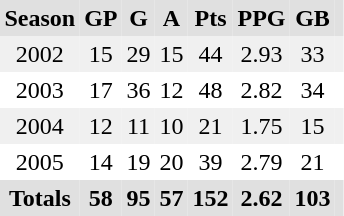<table BORDER="0" CELLPADDING="3" CELLSPACING="0">
<tr ALIGN="center" bgcolor="#e0e0e0">
<th>Season</th>
<th>GP</th>
<th>G</th>
<th>A</th>
<th>Pts</th>
<th>PPG</th>
<th>GB</th>
<th></th>
</tr>
<tr ALIGN="center" bgcolor="#f0f0f0">
<td>2002</td>
<td>15</td>
<td>29</td>
<td>15</td>
<td>44</td>
<td>2.93</td>
<td>33</td>
<td></td>
</tr>
<tr ALIGN="center">
<td>2003</td>
<td>17</td>
<td>36</td>
<td>12</td>
<td>48</td>
<td>2.82</td>
<td>34</td>
<td></td>
</tr>
<tr ALIGN="center" bgcolor="#f0f0f0">
<td>2004</td>
<td>12</td>
<td>11</td>
<td>10</td>
<td>21</td>
<td>1.75</td>
<td>15</td>
<td></td>
</tr>
<tr ALIGN="center">
<td>2005</td>
<td>14</td>
<td>19</td>
<td>20</td>
<td>39</td>
<td>2.79</td>
<td>21</td>
<td></td>
</tr>
<tr ALIGN="center" bgcolor="#e0e0e0">
<th colspan="1.5">Totals</th>
<th>58</th>
<th>95</th>
<th>57</th>
<th>152</th>
<th>2.62</th>
<th>103</th>
<th></th>
</tr>
</table>
